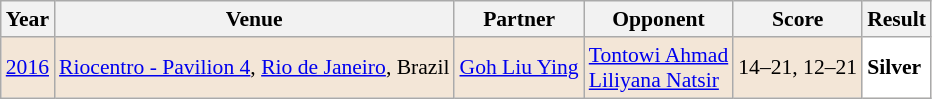<table class="sortable wikitable" style="font-size: 90%;">
<tr>
<th>Year</th>
<th>Venue</th>
<th>Partner</th>
<th>Opponent</th>
<th>Score</th>
<th>Result</th>
</tr>
<tr style="background:#F3E6D7">
<td align="center"><a href='#'>2016</a></td>
<td align="left"><a href='#'>Riocentro - Pavilion 4</a>, <a href='#'>Rio de Janeiro</a>, Brazil</td>
<td align="left"> <a href='#'>Goh Liu Ying</a></td>
<td align="left"> <a href='#'>Tontowi Ahmad</a><br> <a href='#'>Liliyana Natsir</a></td>
<td align="left">14–21, 12–21</td>
<td style="text-align:left; background:white"> <strong>Silver</strong></td>
</tr>
</table>
